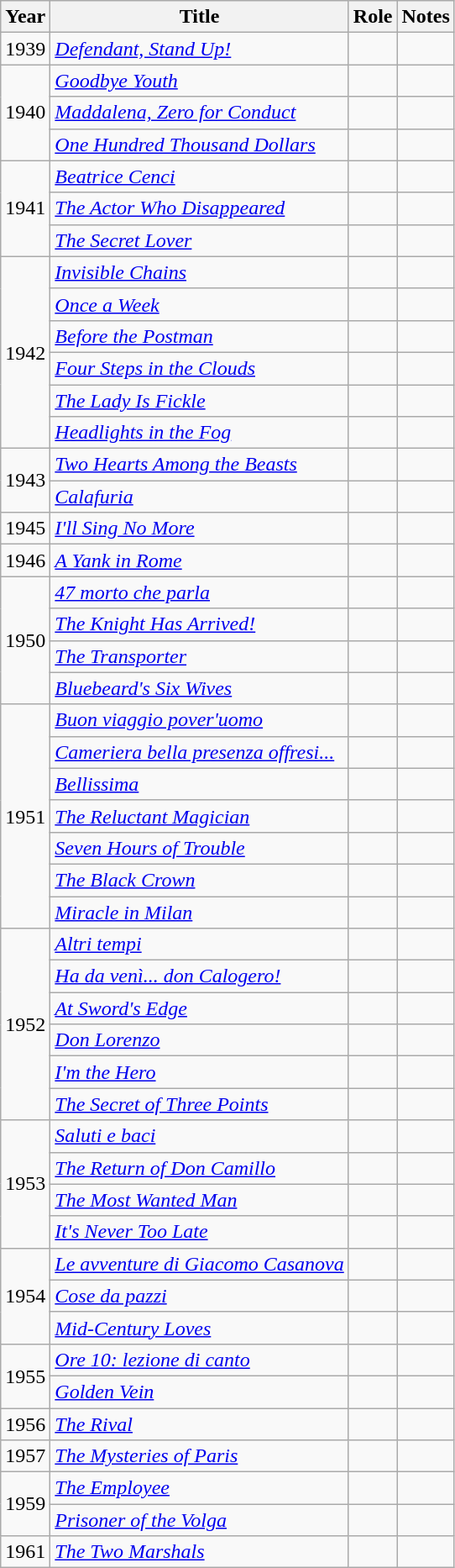<table class="wikitable sortable">
<tr>
<th>Year</th>
<th>Title</th>
<th>Role</th>
<th class="unsortable">Notes</th>
</tr>
<tr>
<td>1939</td>
<td><em><a href='#'>Defendant, Stand Up!</a></em></td>
<td></td>
<td></td>
</tr>
<tr>
<td rowspan=3>1940</td>
<td><em><a href='#'>Goodbye Youth</a></em></td>
<td></td>
<td></td>
</tr>
<tr>
<td><em><a href='#'>Maddalena, Zero for Conduct</a></em></td>
<td></td>
<td></td>
</tr>
<tr>
<td><em><a href='#'>One Hundred Thousand Dollars</a></em></td>
<td></td>
<td></td>
</tr>
<tr>
<td rowspan=3>1941</td>
<td><em><a href='#'>Beatrice Cenci</a></em></td>
<td></td>
<td></td>
</tr>
<tr>
<td><em><a href='#'>The Actor Who Disappeared</a></em></td>
<td></td>
<td></td>
</tr>
<tr>
<td><em><a href='#'>The Secret Lover</a></em></td>
<td></td>
<td></td>
</tr>
<tr>
<td rowspan=6>1942</td>
<td><em><a href='#'>Invisible Chains</a></em></td>
<td></td>
<td></td>
</tr>
<tr>
<td><em><a href='#'>Once a Week</a></em></td>
<td></td>
<td></td>
</tr>
<tr>
<td><em><a href='#'>Before the Postman</a></em></td>
<td></td>
<td></td>
</tr>
<tr>
<td><em><a href='#'>Four Steps in the Clouds</a></em></td>
<td></td>
<td></td>
</tr>
<tr>
<td><em><a href='#'>The Lady Is Fickle</a></em></td>
<td></td>
<td></td>
</tr>
<tr>
<td><em><a href='#'>Headlights in the Fog</a></em></td>
<td></td>
<td></td>
</tr>
<tr>
<td rowspan=2>1943</td>
<td><em><a href='#'>Two Hearts Among the Beasts</a></em></td>
<td></td>
<td></td>
</tr>
<tr>
<td><em><a href='#'>Calafuria</a></em></td>
<td></td>
<td></td>
</tr>
<tr>
<td>1945</td>
<td><em><a href='#'>I'll Sing No More</a></em></td>
<td></td>
<td></td>
</tr>
<tr>
<td>1946</td>
<td><em><a href='#'>A Yank in Rome</a></em></td>
<td></td>
<td></td>
</tr>
<tr>
<td rowspan=4>1950</td>
<td><em><a href='#'>47 morto che parla</a></em></td>
<td></td>
<td></td>
</tr>
<tr>
<td><em><a href='#'>The Knight Has Arrived!</a></em></td>
<td></td>
<td></td>
</tr>
<tr>
<td><em><a href='#'>The Transporter</a></em></td>
<td></td>
<td></td>
</tr>
<tr>
<td><em><a href='#'>Bluebeard's Six Wives</a></em></td>
<td></td>
<td></td>
</tr>
<tr>
<td rowspan=7>1951</td>
<td><em><a href='#'>Buon viaggio pover'uomo</a></em></td>
<td></td>
<td></td>
</tr>
<tr>
<td><em><a href='#'>Cameriera bella presenza offresi...</a></em></td>
<td></td>
<td></td>
</tr>
<tr>
<td><em><a href='#'>Bellissima</a></em></td>
<td></td>
<td></td>
</tr>
<tr>
<td><em><a href='#'>The Reluctant Magician</a></em></td>
<td></td>
<td></td>
</tr>
<tr>
<td><em><a href='#'>Seven Hours of Trouble</a></em></td>
<td></td>
<td></td>
</tr>
<tr>
<td><em><a href='#'>The Black Crown</a></em></td>
<td></td>
<td></td>
</tr>
<tr>
<td><em><a href='#'>Miracle in Milan</a></em></td>
<td></td>
<td></td>
</tr>
<tr>
<td rowspan=6>1952</td>
<td><em><a href='#'>Altri tempi</a></em></td>
<td></td>
<td></td>
</tr>
<tr>
<td><em><a href='#'>Ha da venì... don Calogero!</a></em></td>
<td></td>
<td></td>
</tr>
<tr>
<td><em><a href='#'>At Sword's Edge</a></em></td>
<td></td>
<td></td>
</tr>
<tr>
<td><em><a href='#'>Don Lorenzo</a></em></td>
<td></td>
<td></td>
</tr>
<tr>
<td><em><a href='#'>I'm the Hero</a></em></td>
<td></td>
<td></td>
</tr>
<tr>
<td><em><a href='#'>The Secret of Three Points</a></em></td>
<td></td>
<td></td>
</tr>
<tr>
<td rowspan=4>1953</td>
<td><em><a href='#'>Saluti e baci</a></em></td>
<td></td>
<td></td>
</tr>
<tr>
<td><em><a href='#'>The Return of Don Camillo</a></em></td>
<td></td>
<td></td>
</tr>
<tr>
<td><em><a href='#'>The Most Wanted Man</a></em></td>
<td></td>
<td></td>
</tr>
<tr>
<td><em><a href='#'>It's Never Too Late</a></em></td>
<td></td>
<td></td>
</tr>
<tr>
<td rowspan=3>1954</td>
<td><em><a href='#'>Le avventure di Giacomo Casanova</a></em></td>
<td></td>
<td></td>
</tr>
<tr>
<td><em><a href='#'>Cose da pazzi</a></em></td>
<td></td>
<td></td>
</tr>
<tr>
<td><em><a href='#'>Mid-Century Loves</a></em></td>
<td></td>
<td></td>
</tr>
<tr>
<td rowspan=2>1955</td>
<td><em><a href='#'>Ore 10: lezione di canto</a></em></td>
<td></td>
<td></td>
</tr>
<tr>
<td><em><a href='#'>Golden Vein</a></em></td>
<td></td>
<td></td>
</tr>
<tr>
<td>1956</td>
<td><em><a href='#'>The Rival</a></em></td>
<td></td>
<td></td>
</tr>
<tr>
<td>1957</td>
<td><em><a href='#'>The Mysteries of Paris</a></em></td>
<td></td>
<td></td>
</tr>
<tr>
<td rowspan=2>1959</td>
<td><em><a href='#'>The Employee</a></em></td>
<td></td>
<td></td>
</tr>
<tr>
<td><em><a href='#'>Prisoner of the Volga</a></em></td>
<td></td>
<td></td>
</tr>
<tr>
<td>1961</td>
<td><em><a href='#'>The Two Marshals</a></em></td>
<td></td>
<td></td>
</tr>
</table>
